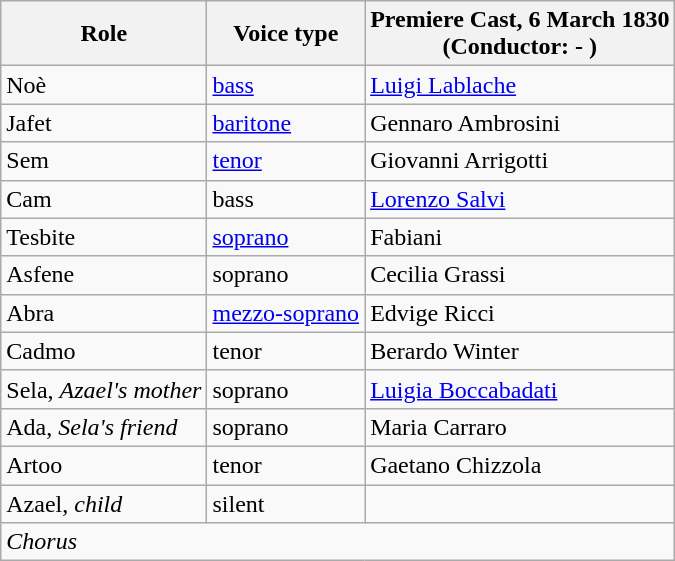<table class="wikitable">
<tr>
<th>Role</th>
<th>Voice type</th>
<th>Premiere Cast, 6 March 1830<br>(Conductor: - )</th>
</tr>
<tr>
<td>Noè</td>
<td><a href='#'>bass</a></td>
<td><a href='#'>Luigi Lablache</a></td>
</tr>
<tr>
<td>Jafet</td>
<td><a href='#'>baritone</a></td>
<td>Gennaro Ambrosini</td>
</tr>
<tr>
<td>Sem</td>
<td><a href='#'>tenor</a></td>
<td>Giovanni Arrigotti</td>
</tr>
<tr>
<td>Cam</td>
<td>bass</td>
<td><a href='#'>Lorenzo Salvi</a></td>
</tr>
<tr>
<td>Tesbite</td>
<td><a href='#'>soprano</a></td>
<td>Fabiani</td>
</tr>
<tr>
<td>Asfene</td>
<td>soprano</td>
<td>Cecilia Grassi</td>
</tr>
<tr>
<td>Abra</td>
<td><a href='#'>mezzo-soprano</a></td>
<td>Edvige Ricci</td>
</tr>
<tr>
<td>Cadmo</td>
<td>tenor</td>
<td>Berardo Winter</td>
</tr>
<tr>
<td>Sela, <em>Azael's mother</em></td>
<td>soprano</td>
<td><a href='#'>Luigia Boccabadati</a></td>
</tr>
<tr>
<td>Ada, <em>Sela's friend</em></td>
<td>soprano</td>
<td>Maria Carraro</td>
</tr>
<tr>
<td>Artoo</td>
<td>tenor</td>
<td>Gaetano Chizzola</td>
</tr>
<tr>
<td>Azael, <em>child</em></td>
<td>silent</td>
<td></td>
</tr>
<tr>
<td colspan="3"><em>Chorus</em></td>
</tr>
</table>
